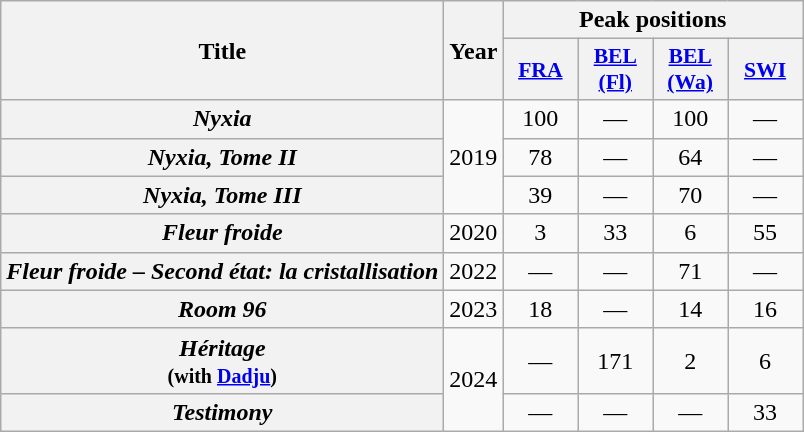<table class="wikitable plainrowheaders" style="text-align:center">
<tr>
<th scope="col" rowspan="2">Title</th>
<th scope="col" rowspan="2">Year</th>
<th scope="col" colspan="4">Peak positions</th>
</tr>
<tr>
<th scope="col" style="width:3em;font-size:90%;"><a href='#'>FRA</a><br></th>
<th scope="col" style="width:3em;font-size:90%;"><a href='#'>BEL <br>(Fl)</a><br></th>
<th scope="col" style="width:3em;font-size:90%;"><a href='#'>BEL <br>(Wa)</a><br></th>
<th scope="col" style="width:3em;font-size:90%;"><a href='#'>SWI</a><br></th>
</tr>
<tr>
<th scope="row"><em>Nyxia</em></th>
<td rowspan=3>2019</td>
<td>100</td>
<td>—</td>
<td>100</td>
<td>—</td>
</tr>
<tr>
<th scope="row"><em>Nyxia, Tome II</em></th>
<td>78</td>
<td>—</td>
<td>64</td>
<td>—</td>
</tr>
<tr>
<th scope="row"><em>Nyxia, Tome III</em></th>
<td>39</td>
<td>—</td>
<td>70</td>
<td>—</td>
</tr>
<tr>
<th scope="row"><em>Fleur froide</em></th>
<td>2020</td>
<td>3</td>
<td>33</td>
<td>6</td>
<td>55</td>
</tr>
<tr>
<th scope="row"><em>Fleur froide – Second état: la cristallisation</em></th>
<td>2022</td>
<td>—</td>
<td>—</td>
<td>71</td>
<td>—</td>
</tr>
<tr>
<th scope="row"><em>Room 96</em></th>
<td>2023</td>
<td>18</td>
<td>—</td>
<td>14</td>
<td>16</td>
</tr>
<tr>
<th scope="row"><em>Héritage</em><br><small>(with <a href='#'>Dadju</a>)</small></th>
<td rowspan=2>2024</td>
<td>—</td>
<td>171</td>
<td>2</td>
<td>6</td>
</tr>
<tr>
<th scope="row"><em>Testimony</em></th>
<td>—</td>
<td>—</td>
<td>—</td>
<td>33</td>
</tr>
</table>
